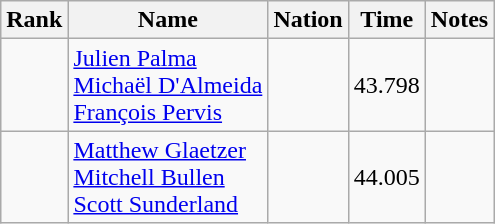<table class="wikitable sortable" style="text-align:center">
<tr>
<th>Rank</th>
<th>Name</th>
<th>Nation</th>
<th>Time</th>
<th>Notes</th>
</tr>
<tr>
<td></td>
<td align=left><a href='#'>Julien Palma</a><br><a href='#'>Michaël D'Almeida</a><br><a href='#'>François Pervis</a></td>
<td align=left></td>
<td>43.798</td>
<td></td>
</tr>
<tr>
<td></td>
<td align=left><a href='#'>Matthew Glaetzer</a><br><a href='#'>Mitchell Bullen</a><br><a href='#'>Scott Sunderland</a></td>
<td align=left></td>
<td>44.005</td>
<td></td>
</tr>
</table>
